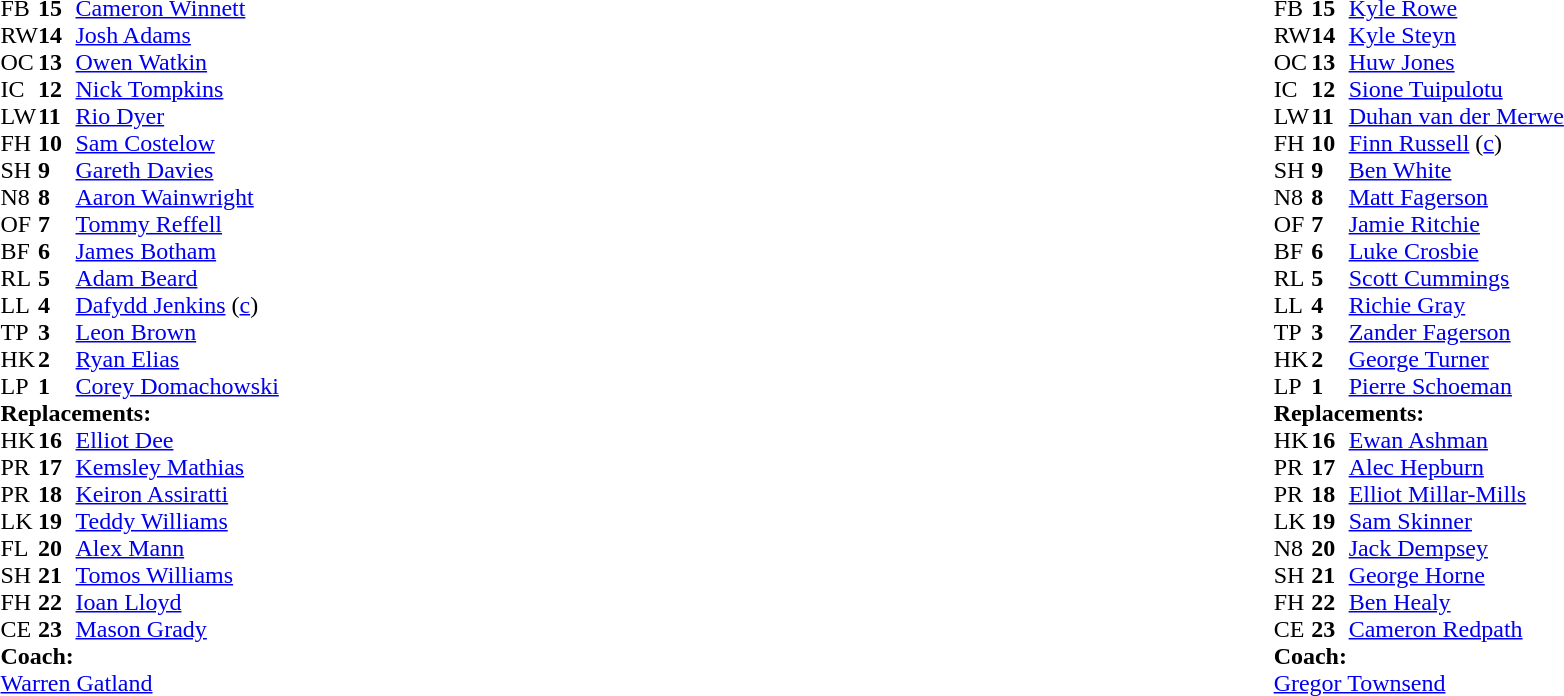<table style="width:100%">
<tr>
<td style="vertical-align:top; width:50%"><br><table cellspacing="0" cellpadding="0">
<tr>
<th width="25"></th>
<th width="25"></th>
</tr>
<tr>
<td>FB</td>
<td><strong>15</strong></td>
<td><a href='#'>Cameron Winnett</a></td>
</tr>
<tr>
<td>RW</td>
<td><strong>14</strong></td>
<td><a href='#'>Josh Adams</a></td>
</tr>
<tr>
<td>OC</td>
<td><strong>13</strong></td>
<td><a href='#'>Owen Watkin</a></td>
<td></td>
<td></td>
</tr>
<tr>
<td>IC</td>
<td><strong>12</strong></td>
<td><a href='#'>Nick Tompkins</a></td>
</tr>
<tr>
<td>LW</td>
<td><strong>11</strong></td>
<td><a href='#'>Rio Dyer</a></td>
</tr>
<tr>
<td>FH</td>
<td><strong>10</strong></td>
<td><a href='#'>Sam Costelow</a></td>
<td></td>
<td></td>
</tr>
<tr>
<td>SH</td>
<td><strong>9</strong></td>
<td><a href='#'>Gareth Davies</a></td>
<td></td>
<td></td>
</tr>
<tr>
<td>N8</td>
<td><strong>8</strong></td>
<td><a href='#'>Aaron Wainwright</a></td>
</tr>
<tr>
<td>OF</td>
<td><strong>7</strong></td>
<td><a href='#'>Tommy Reffell</a></td>
</tr>
<tr>
<td>BF</td>
<td><strong>6</strong></td>
<td><a href='#'>James Botham</a></td>
<td></td>
<td></td>
</tr>
<tr>
<td>RL</td>
<td><strong>5</strong></td>
<td><a href='#'>Adam Beard</a></td>
<td></td>
<td colspan=2></td>
<td></td>
</tr>
<tr>
<td>LL</td>
<td><strong>4</strong></td>
<td><a href='#'>Dafydd Jenkins</a> (<a href='#'>c</a>)</td>
</tr>
<tr>
<td>TP</td>
<td><strong>3</strong></td>
<td><a href='#'>Leon Brown</a></td>
<td></td>
<td></td>
</tr>
<tr>
<td>HK</td>
<td><strong>2</strong></td>
<td><a href='#'>Ryan Elias</a></td>
<td></td>
<td></td>
</tr>
<tr>
<td>LP</td>
<td><strong>1</strong></td>
<td><a href='#'>Corey Domachowski</a></td>
</tr>
<tr>
<td colspan="3"><strong>Replacements:</strong></td>
</tr>
<tr>
<td>HK</td>
<td><strong>16</strong></td>
<td><a href='#'>Elliot Dee</a></td>
<td></td>
<td></td>
</tr>
<tr>
<td>PR</td>
<td><strong>17</strong></td>
<td><a href='#'>Kemsley Mathias</a></td>
</tr>
<tr>
<td>PR</td>
<td><strong>18</strong></td>
<td><a href='#'>Keiron Assiratti</a></td>
<td></td>
<td></td>
</tr>
<tr>
<td>LK</td>
<td><strong>19</strong></td>
<td><a href='#'>Teddy Williams</a></td>
<td></td>
<td></td>
<td></td>
<td></td>
</tr>
<tr>
<td>FL</td>
<td><strong>20</strong></td>
<td><a href='#'>Alex Mann</a></td>
<td></td>
<td></td>
</tr>
<tr>
<td>SH</td>
<td><strong>21</strong></td>
<td><a href='#'>Tomos Williams</a></td>
<td></td>
<td></td>
</tr>
<tr>
<td>FH</td>
<td><strong>22</strong></td>
<td><a href='#'>Ioan Lloyd</a></td>
<td></td>
<td></td>
</tr>
<tr>
<td>CE</td>
<td><strong>23</strong></td>
<td><a href='#'>Mason Grady</a></td>
<td></td>
<td></td>
</tr>
<tr>
<td colspan="3"><strong>Coach:</strong></td>
</tr>
<tr>
<td colspan="3"><a href='#'>Warren Gatland</a></td>
</tr>
</table>
</td>
<td style="vertical-align:top"></td>
<td style="vertical-align:top; width:50%"><br><table cellspacing="0" cellpadding="0" style="margin:auto">
<tr>
<th width="25"></th>
<th width="25"></th>
</tr>
<tr>
<td>FB</td>
<td><strong>15</strong></td>
<td><a href='#'>Kyle Rowe</a></td>
</tr>
<tr>
<td>RW</td>
<td><strong>14</strong></td>
<td><a href='#'>Kyle Steyn</a></td>
</tr>
<tr>
<td>OC</td>
<td><strong>13</strong></td>
<td><a href='#'>Huw Jones</a></td>
</tr>
<tr>
<td>IC</td>
<td><strong>12</strong></td>
<td><a href='#'>Sione Tuipulotu</a></td>
<td></td>
</tr>
<tr>
<td>LW</td>
<td><strong>11</strong></td>
<td><a href='#'>Duhan van der Merwe</a></td>
</tr>
<tr>
<td>FH</td>
<td><strong>10</strong></td>
<td><a href='#'>Finn Russell</a> (<a href='#'>c</a>)</td>
</tr>
<tr>
<td>SH</td>
<td><strong>9</strong></td>
<td><a href='#'>Ben White</a></td>
<td></td>
<td></td>
</tr>
<tr>
<td>N8</td>
<td><strong>8</strong></td>
<td><a href='#'>Matt Fagerson</a></td>
</tr>
<tr>
<td>OF</td>
<td><strong>7</strong></td>
<td><a href='#'>Jamie Ritchie</a></td>
<td></td>
<td></td>
</tr>
<tr>
<td>BF</td>
<td><strong>6</strong></td>
<td><a href='#'>Luke Crosbie</a></td>
<td></td>
<td></td>
<td></td>
<td></td>
</tr>
<tr>
<td>RL</td>
<td><strong>5</strong></td>
<td><a href='#'>Scott Cummings</a></td>
</tr>
<tr>
<td>LL</td>
<td><strong>4</strong></td>
<td><a href='#'>Richie Gray</a></td>
<td></td>
<td></td>
</tr>
<tr>
<td>TP</td>
<td><strong>3</strong></td>
<td><a href='#'>Zander Fagerson</a></td>
<td></td>
<td></td>
</tr>
<tr>
<td>HK</td>
<td><strong>2</strong></td>
<td><a href='#'>George Turner</a></td>
<td></td>
<td></td>
<td></td>
<td></td>
</tr>
<tr>
<td>LP</td>
<td><strong>1</strong></td>
<td><a href='#'>Pierre Schoeman</a></td>
<td></td>
<td></td>
</tr>
<tr>
<td colspan="3"><strong>Replacements:</strong></td>
</tr>
<tr>
<td>HK</td>
<td><strong>16</strong></td>
<td><a href='#'>Ewan Ashman</a></td>
<td></td>
<td></td>
<td></td>
<td></td>
</tr>
<tr>
<td>PR</td>
<td><strong>17</strong></td>
<td><a href='#'>Alec Hepburn</a></td>
<td></td>
<td></td>
</tr>
<tr>
<td>PR</td>
<td><strong>18</strong></td>
<td><a href='#'>Elliot Millar-Mills</a></td>
<td></td>
<td></td>
</tr>
<tr>
<td>LK</td>
<td><strong>19</strong></td>
<td><a href='#'>Sam Skinner</a></td>
<td></td>
<td></td>
</tr>
<tr>
<td>N8</td>
<td><strong>20</strong></td>
<td><a href='#'>Jack Dempsey</a></td>
<td></td>
<td></td>
</tr>
<tr>
<td>SH</td>
<td><strong>21</strong></td>
<td><a href='#'>George Horne</a></td>
<td></td>
<td></td>
</tr>
<tr>
<td>FH</td>
<td><strong>22</strong></td>
<td><a href='#'>Ben Healy</a></td>
</tr>
<tr>
<td>CE</td>
<td><strong>23</strong></td>
<td><a href='#'>Cameron Redpath</a></td>
<td></td>
<td></td>
<td></td>
<td></td>
</tr>
<tr>
<td colspan="3"><strong>Coach:</strong></td>
</tr>
<tr>
<td colspan="3"><a href='#'>Gregor Townsend</a></td>
</tr>
</table>
</td>
</tr>
</table>
